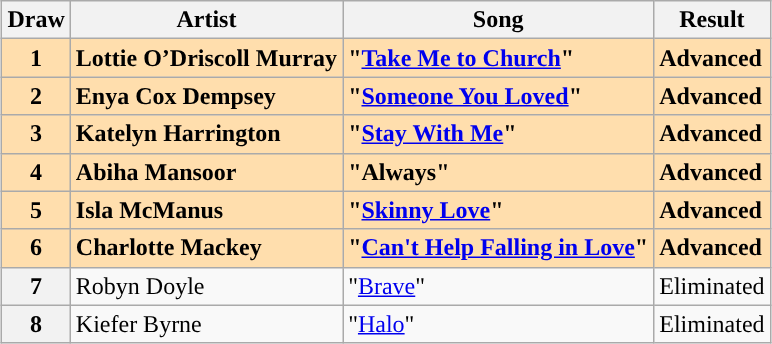<table class="sortable wikitable plainrowheaders" style="margin: 1em auto 1em auto;">
<tr>
<th scope="col">Draw</th>
<th scope="col">Artist</th>
<th scope="col">Song </th>
<th scope="col">Result</th>
</tr>
<tr style="font-weight: bold; background:navajowhite;">
<th scope="row" style="text-align:center; font-weight:bold; background:navajowhite">1</th>
<td>Lottie O’Driscoll Murray</td>
<td>"<a href='#'>Take Me to Church</a>" </td>
<td>Advanced</td>
</tr>
<tr style="font-weight: bold; background:navajowhite;">
<th scope="row" style="text-align:center; font-weight:bold; background:navajowhite">2</th>
<td>Enya Cox Dempsey</td>
<td>"<a href='#'>Someone You Loved</a>" </td>
<td>Advanced</td>
</tr>
<tr style="font-weight: bold; background:navajowhite;">
<th scope="row" style="text-align:center; font-weight:bold; background:navajowhite">3</th>
<td>Katelyn Harrington</td>
<td>"<a href='#'>Stay With Me</a>" </td>
<td>Advanced</td>
</tr>
<tr style="font-weight: bold; background:navajowhite;">
<th scope="row" style="text-align:center; font-weight:bold; background:navajowhite">4</th>
<td>Abiha Mansoor</td>
<td>"Always" </td>
<td>Advanced</td>
</tr>
<tr style="font-weight: bold; background:navajowhite;">
<th scope="row" style="text-align:center; font-weight:bold; background:navajowhite">5</th>
<td>Isla McManus</td>
<td>"<a href='#'>Skinny Love</a>" </td>
<td>Advanced</td>
</tr>
<tr style="font-weight: bold; background:navajowhite;">
<th scope="row" style="text-align:center; font-weight:bold; background:navajowhite">6</th>
<td>Charlotte Mackey</td>
<td>"<a href='#'>Can't Help Falling in Love</a>" </td>
<td>Advanced</td>
</tr>
<tr>
<th scope="row" style="text-align:center">7</th>
<td>Robyn Doyle</td>
<td>"<a href='#'>Brave</a>" </td>
<td>Eliminated</td>
</tr>
<tr>
<th scope="row" style="text-align:center">8</th>
<td>Kiefer Byrne</td>
<td>"<a href='#'>Halo</a>" </td>
<td>Eliminated</td>
</tr>
</table>
